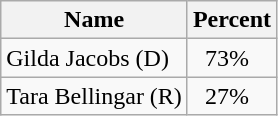<table class="wikitable">
<tr>
<th>Name</th>
<th>Percent</th>
</tr>
<tr>
<td>Gilda Jacobs (D)</td>
<td>  73%</td>
</tr>
<tr>
<td>Tara Bellingar (R)</td>
<td>  27%</td>
</tr>
</table>
